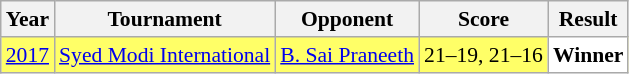<table class="sortable wikitable" style="font-size: 90%;">
<tr>
<th>Year</th>
<th>Tournament</th>
<th>Opponent</th>
<th>Score</th>
<th>Result</th>
</tr>
<tr style="background:#FFFF67">
<td align="center"><a href='#'>2017</a></td>
<td align="left"><a href='#'>Syed Modi International</a></td>
<td align="left"> <a href='#'>B. Sai Praneeth</a></td>
<td align="left">21–19, 21–16</td>
<td style="text-align:left; background:white"> <strong>Winner</strong></td>
</tr>
</table>
